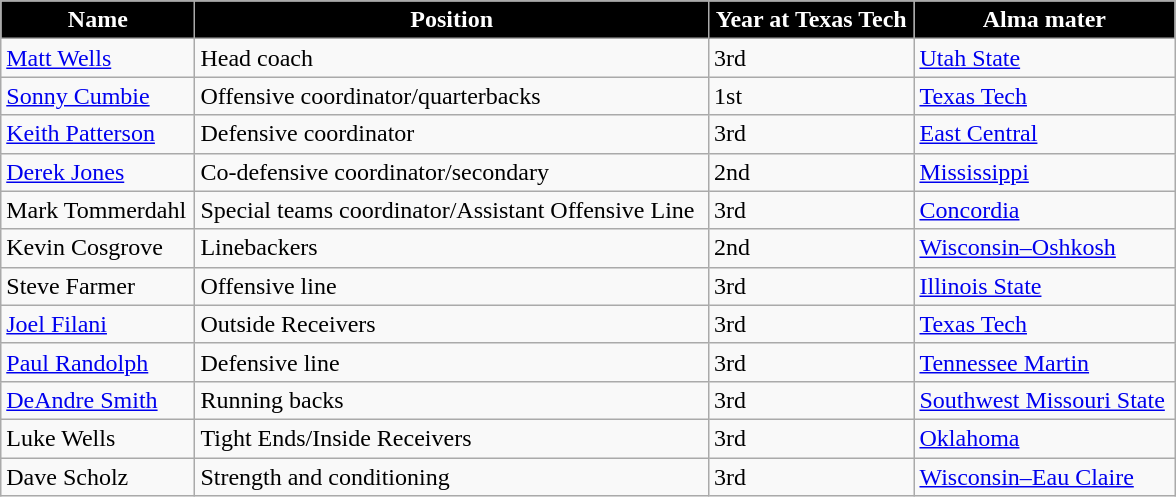<table class="wikitable" style="width:62%">
<tr>
<th style="background:black; color:white">Name</th>
<th style="background:black; color:white">Position</th>
<th style="background:black; color:white">Year at Texas Tech</th>
<th style="background:black; color:white">Alma mater</th>
</tr>
<tr>
<td><a href='#'>Matt Wells</a></td>
<td>Head coach</td>
<td>3rd</td>
<td><a href='#'>Utah State</a></td>
</tr>
<tr>
<td><a href='#'>Sonny Cumbie</a></td>
<td>Offensive coordinator/quarterbacks</td>
<td>1st</td>
<td><a href='#'>Texas Tech</a></td>
</tr>
<tr>
<td><a href='#'>Keith Patterson</a></td>
<td>Defensive coordinator</td>
<td>3rd</td>
<td><a href='#'>East Central</a></td>
</tr>
<tr>
<td><a href='#'>Derek Jones</a></td>
<td>Co-defensive coordinator/secondary</td>
<td>2nd</td>
<td><a href='#'>Mississippi</a></td>
</tr>
<tr>
<td>Mark Tommerdahl</td>
<td>Special teams coordinator/Assistant Offensive Line</td>
<td>3rd</td>
<td><a href='#'>Concordia</a></td>
</tr>
<tr>
<td>Kevin Cosgrove</td>
<td>Linebackers</td>
<td>2nd</td>
<td><a href='#'>Wisconsin–Oshkosh</a></td>
</tr>
<tr>
<td>Steve Farmer</td>
<td>Offensive line</td>
<td>3rd</td>
<td><a href='#'>Illinois State</a></td>
</tr>
<tr>
<td><a href='#'>Joel Filani</a></td>
<td>Outside Receivers</td>
<td>3rd</td>
<td><a href='#'>Texas Tech</a></td>
</tr>
<tr>
<td><a href='#'>Paul Randolph</a></td>
<td>Defensive line</td>
<td>3rd</td>
<td><a href='#'>Tennessee Martin</a></td>
</tr>
<tr>
<td><a href='#'>DeAndre Smith</a></td>
<td>Running backs</td>
<td>3rd</td>
<td><a href='#'>Southwest Missouri State</a></td>
</tr>
<tr>
<td>Luke Wells</td>
<td>Tight Ends/Inside Receivers</td>
<td>3rd</td>
<td><a href='#'>Oklahoma</a></td>
</tr>
<tr>
<td>Dave Scholz</td>
<td>Strength and conditioning</td>
<td>3rd</td>
<td><a href='#'>Wisconsin–Eau Claire</a></td>
</tr>
</table>
